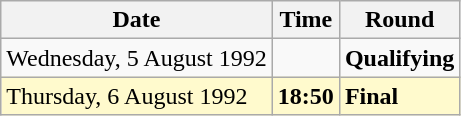<table class="wikitable">
<tr>
<th>Date</th>
<th>Time</th>
<th>Round</th>
</tr>
<tr>
<td>Wednesday, 5 August 1992</td>
<td></td>
<td><strong>Qualifying</strong></td>
</tr>
<tr style=background:lemonchiffon>
<td>Thursday, 6 August 1992</td>
<td><strong>18:50</strong></td>
<td><strong>Final</strong></td>
</tr>
</table>
